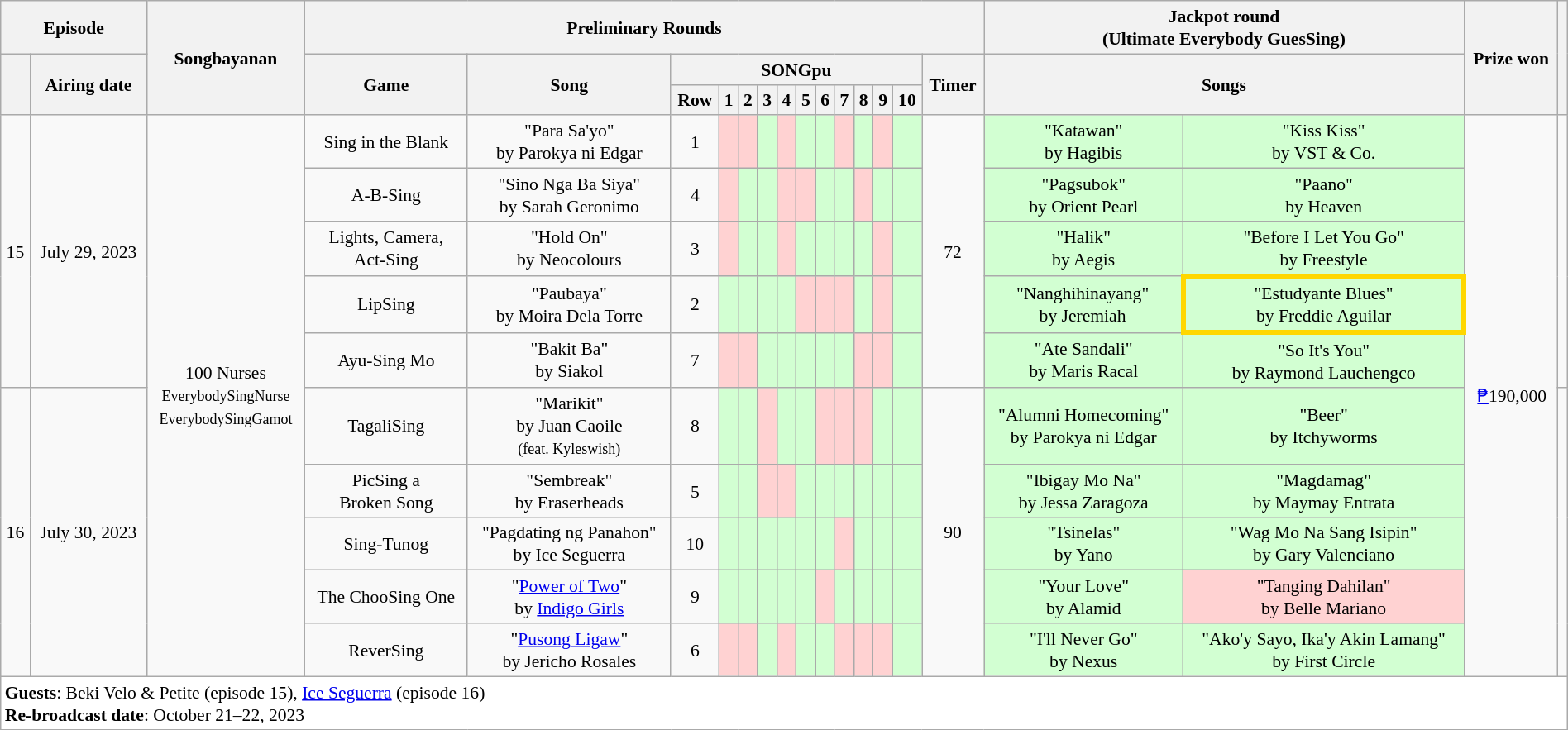<table class="wikitable" style="text-align:center; font-size:90%; line-height:18px;" width="100%">
<tr>
<th colspan="2">Episode</th>
<th rowspan="3">Songbayanan</th>
<th colspan="14">Preliminary Rounds</th>
<th colspan="2">Jackpot round<br><strong>(Ultimate Everybody GuesSing)</strong></th>
<th rowspan="3">Prize won</th>
<th rowspan="3"></th>
</tr>
<tr>
<th rowspan="2"></th>
<th rowspan="2">Airing date</th>
<th rowspan="2">Game</th>
<th rowspan="2">Song</th>
<th colspan="11">SONGpu</th>
<th rowspan="2">Timer</th>
<th colspan="2" rowspan="2">Songs</th>
</tr>
<tr>
<th>Row</th>
<th>1</th>
<th>2</th>
<th>3</th>
<th>4</th>
<th>5</th>
<th>6</th>
<th>7</th>
<th>8</th>
<th>9</th>
<th>10</th>
</tr>
<tr>
<td rowspan="5">15</td>
<td rowspan="5">July 29, 2023</td>
<td rowspan="10">100 Nurses<br><small>EverybodySingNurse<br>EverybodySingGamot</small></td>
<td>Sing in the Blank</td>
<td>"Para Sa'yo"<br>by Parokya ni Edgar</td>
<td>1</td>
<td style="background:#FFD2D2"></td>
<td style="background:#FFD2D2"></td>
<td style="background:#D2FFD2"></td>
<td style="background:#FFD2D2"></td>
<td style="background:#D2FFD2"></td>
<td style="background:#D2FFD2"></td>
<td style="background:#FFD2D2"></td>
<td style="background:#D2FFD2"></td>
<td style="background:#FFD2D2"></td>
<td style="background:#D2FFD2"></td>
<td rowspan="5">72<br></td>
<td style="background:#D2FFD2">"Katawan"<br>by Hagibis</td>
<td style="background:#D2FFD2">"Kiss Kiss"<br>by VST & Co.</td>
<td rowspan="10"><a href='#'>₱</a>190,000</td>
<td rowspan="5"><br></td>
</tr>
<tr>
<td>A-B-Sing</td>
<td>"Sino Nga Ba Siya"<br>by Sarah Geronimo</td>
<td>4</td>
<td style="background:#FFD2D2"></td>
<td style="background:#D2FFD2"></td>
<td style="background:#D2FFD2"></td>
<td style="background:#FFD2D2"></td>
<td style="background:#FFD2D2"></td>
<td style="background:#D2FFD2"></td>
<td style="background:#D2FFD2"></td>
<td style="background:#FFD2D2"></td>
<td style="background:#D2FFD2"></td>
<td style="background:#D2FFD2"></td>
<td style="background:#D2FFD2">"Pagsubok"<br>by Orient Pearl</td>
<td style="background:#D2FFD2">"Paano"<br>by Heaven</td>
</tr>
<tr>
<td>Lights, Camera,<br>Act-Sing</td>
<td>"Hold On"<br>by Neocolours</td>
<td>3</td>
<td style="background:#FFD2D2"></td>
<td style="background:#D2FFD2"></td>
<td style="background:#D2FFD2"></td>
<td style="background:#FFD2D2"></td>
<td style="background:#D2FFD2"></td>
<td style="background:#D2FFD2"></td>
<td style="background:#D2FFD2"></td>
<td style="background:#D2FFD2"></td>
<td style="background:#FFD2D2"></td>
<td style="background:#D2FFD2"></td>
<td style="background:#D2FFD2">"Halik"<br>by Aegis</td>
<td style="background:#D2FFD2">"Before I Let You Go"<br>by Freestyle</td>
</tr>
<tr>
<td>LipSing</td>
<td>"Paubaya"<br>by Moira Dela Torre</td>
<td>2</td>
<td style="background:#D2FFD2"></td>
<td style="background:#D2FFD2"></td>
<td style="background:#D2FFD2"></td>
<td style="background:#D2FFD2"></td>
<td style="background:#FFD2D2"></td>
<td style="background:#FFD2D2"></td>
<td style="background:#FFD2D2"></td>
<td style="background:#D2FFD2"></td>
<td style="background:#FFD2D2"></td>
<td style="background:#D2FFD2"></td>
<td style="background:#D2FFD2">"Nanghihinayang"<br>by Jeremiah</td>
<td style="background: #D2FFD2; border:solid 4px #FFD700;">"Estudyante Blues"<br>by Freddie Aguilar</td>
</tr>
<tr>
<td>Ayu-Sing Mo</td>
<td>"Bakit Ba"<br>by Siakol</td>
<td>7</td>
<td style="background:#FFD2D2"></td>
<td style="background:#FFD2D2"></td>
<td style="background:#D2FFD2"></td>
<td style="background:#D2FFD2"></td>
<td style="background:#D2FFD2"></td>
<td style="background:#D2FFD2"></td>
<td style="background:#D2FFD2"></td>
<td style="background:#FFD2D2"></td>
<td style="background:#FFD2D2"></td>
<td style="background:#D2FFD2"></td>
<td style="background:#D2FFD2">"Ate Sandali"<br>by Maris Racal</td>
<td style="background:#D2FFD2">"So It's You"<br>by Raymond Lauchengco</td>
</tr>
<tr>
<td rowspan="5">16</td>
<td rowspan="5">July 30, 2023</td>
<td>TagaliSing</td>
<td>"Marikit"<br>by Juan Caoile<br><small>(feat. Kyleswish)</small></td>
<td>8</td>
<td style="background:#D2FFD2"></td>
<td style="background:#D2FFD2"></td>
<td style="background:#FFD2D2"></td>
<td style="background:#D2FFD2"></td>
<td style="background:#D2FFD2"></td>
<td style="background:#FFD2D2"></td>
<td style="background:#FFD2D2"></td>
<td style="background:#FFD2D2"></td>
<td style="background:#D2FFD2"></td>
<td style="background:#D2FFD2"></td>
<td rowspan="5">90<br></td>
<td style="background:#D2FFD2">"Alumni Homecoming"<br>by Parokya ni Edgar</td>
<td style="background:#D2FFD2">"Beer"<br>by Itchyworms</td>
<td rowspan="5"><br></td>
</tr>
<tr>
<td>PicSing a<br>Broken Song</td>
<td>"Sembreak"<br>by Eraserheads</td>
<td>5</td>
<td style="background:#D2FFD2"></td>
<td style="background:#D2FFD2"></td>
<td style="background:#FFD2D2"></td>
<td style="background:#FFD2D2"></td>
<td style="background:#D2FFD2"></td>
<td style="background:#D2FFD2"></td>
<td style="background:#D2FFD2"></td>
<td style="background:#D2FFD2"></td>
<td style="background:#D2FFD2"></td>
<td style="background:#D2FFD2"></td>
<td style="background:#D2FFD2">"Ibigay Mo Na"<br>by Jessa Zaragoza</td>
<td style="background:#D2FFD2">"Magdamag"<br>by Maymay Entrata</td>
</tr>
<tr>
<td>Sing-Tunog</td>
<td>"Pagdating ng Panahon"<br>by Ice Seguerra</td>
<td>10</td>
<td style="background:#D2FFD2"></td>
<td style="background:#D2FFD2"></td>
<td style="background:#D2FFD2"></td>
<td style="background:#D2FFD2"></td>
<td style="background:#D2FFD2"></td>
<td style="background:#D2FFD2"></td>
<td style="background:#FFD2D2"></td>
<td style="background:#D2FFD2"></td>
<td style="background:#D2FFD2"></td>
<td style="background:#D2FFD2"></td>
<td style="background:#D2FFD2">"Tsinelas"<br>by Yano</td>
<td style="background:#D2FFD2">"Wag Mo Na Sang Isipin"<br>by Gary Valenciano</td>
</tr>
<tr>
<td>The ChooSing One</td>
<td>"<a href='#'>Power of Two</a>"<br>by <a href='#'>Indigo Girls</a></td>
<td>9</td>
<td style="background:#D2FFD2"></td>
<td style="background:#D2FFD2"></td>
<td style="background:#D2FFD2"></td>
<td style="background:#D2FFD2"></td>
<td style="background:#D2FFD2"></td>
<td style="background:#FFD2D2"></td>
<td style="background:#D2FFD2"></td>
<td style="background:#D2FFD2"></td>
<td style="background:#D2FFD2"></td>
<td style="background:#D2FFD2"></td>
<td style="background:#D2FFD2">"Your Love"<br>by Alamid</td>
<td style="background:#FFD2D2">"Tanging Dahilan"<br>by Belle Mariano</td>
</tr>
<tr>
<td>ReverSing</td>
<td>"<a href='#'>Pusong Ligaw</a>"<br>by Jericho Rosales</td>
<td>6</td>
<td style="background:#FFD2D2"></td>
<td style="background:#FFD2D2"></td>
<td style="background:#D2FFD2"></td>
<td style="background:#FFD2D2"></td>
<td style="background:#D2FFD2"></td>
<td style="background:#D2FFD2"></td>
<td style="background:#FFD2D2"></td>
<td style="background:#FFD2D2"></td>
<td style="background:#FFD2D2"></td>
<td style="background:#D2FFD2"></td>
<td style="background:#D2FFD2">"I'll Never Go"<br>by Nexus</td>
<td style="background:#D2FFD2">"Ako'y Sayo, Ika'y Akin Lamang"<br>by First Circle</td>
</tr>
<tr>
<td colspan="21" style="background:white;" align="left"><strong>Guests</strong>: Beki Velo & Petite (episode 15), <a href='#'>Ice Seguerra</a> (episode 16)<br><strong>Re-broadcast date</strong>: October 21–22, 2023</td>
</tr>
</table>
